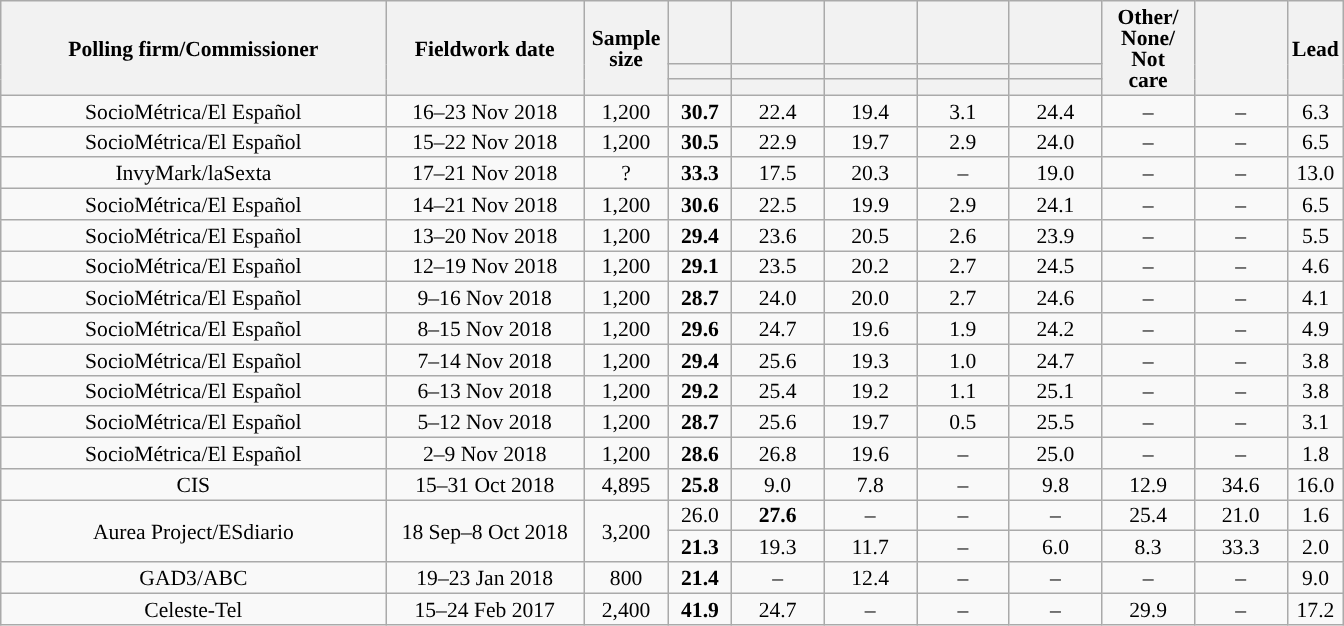<table class="wikitable collapsible collapsed" style="text-align:center; font-size:90%; line-height:14px;">
<tr style="height:42px;">
<th style="width:250px;" rowspan="3">Polling firm/Commissioner</th>
<th style="width:125px;" rowspan="3">Fieldwork date</th>
<th style="width:50px;" rowspan="3">Sample size</th>
<th style="width:35px;"></th>
<th style="width:55px;"></th>
<th style="width:55px;"></th>
<th style="width:55px;"></th>
<th style="width:55px;"></th>
<th style="width:55px;" rowspan="3">Other/<br>None/<br>Not<br>care</th>
<th style="width:55px;" rowspan="3"></th>
<th style="width:30px;" rowspan="3">Lead</th>
</tr>
<tr>
<th style="color:inherit;background:"></th>
<th style="color:inherit;background:"></th>
<th style="color:inherit;background:"></th>
<th style="color:inherit;background:"></th>
<th style="color:inherit;background:"></th>
</tr>
<tr>
<th></th>
<th></th>
<th></th>
<th></th>
<th></th>
</tr>
<tr>
<td>SocioMétrica/El Español</td>
<td>16–23 Nov 2018</td>
<td>1,200</td>
<td><strong>30.7</strong></td>
<td>22.4</td>
<td>19.4</td>
<td>3.1</td>
<td>24.4</td>
<td>–</td>
<td>–</td>
<td style="background:">6.3</td>
</tr>
<tr>
<td>SocioMétrica/El Español</td>
<td>15–22 Nov 2018</td>
<td>1,200</td>
<td><strong>30.5</strong></td>
<td>22.9</td>
<td>19.7</td>
<td>2.9</td>
<td>24.0</td>
<td>–</td>
<td>–</td>
<td style="background:">6.5</td>
</tr>
<tr>
<td>InvyMark/laSexta</td>
<td>17–21 Nov 2018</td>
<td>?</td>
<td><strong>33.3</strong></td>
<td>17.5</td>
<td>20.3</td>
<td>–</td>
<td>19.0</td>
<td>–</td>
<td>–</td>
<td style="background:">13.0</td>
</tr>
<tr>
<td>SocioMétrica/El Español</td>
<td>14–21 Nov 2018</td>
<td>1,200</td>
<td><strong>30.6</strong></td>
<td>22.5</td>
<td>19.9</td>
<td>2.9</td>
<td>24.1</td>
<td>–</td>
<td>–</td>
<td style="background:">6.5</td>
</tr>
<tr>
<td>SocioMétrica/El Español</td>
<td>13–20 Nov 2018</td>
<td>1,200</td>
<td><strong>29.4</strong></td>
<td>23.6</td>
<td>20.5</td>
<td>2.6</td>
<td>23.9</td>
<td>–</td>
<td>–</td>
<td style="background:">5.5</td>
</tr>
<tr>
<td>SocioMétrica/El Español</td>
<td>12–19 Nov 2018</td>
<td>1,200</td>
<td><strong>29.1</strong></td>
<td>23.5</td>
<td>20.2</td>
<td>2.7</td>
<td>24.5</td>
<td>–</td>
<td>–</td>
<td style="background:">4.6</td>
</tr>
<tr>
<td>SocioMétrica/El Español</td>
<td>9–16 Nov 2018</td>
<td>1,200</td>
<td><strong>28.7</strong></td>
<td>24.0</td>
<td>20.0</td>
<td>2.7</td>
<td>24.6</td>
<td>–</td>
<td>–</td>
<td style="background:">4.1</td>
</tr>
<tr>
<td>SocioMétrica/El Español</td>
<td>8–15 Nov 2018</td>
<td>1,200</td>
<td><strong>29.6</strong></td>
<td>24.7</td>
<td>19.6</td>
<td>1.9</td>
<td>24.2</td>
<td>–</td>
<td>–</td>
<td style="background:">4.9</td>
</tr>
<tr>
<td>SocioMétrica/El Español</td>
<td>7–14 Nov 2018</td>
<td>1,200</td>
<td><strong>29.4</strong></td>
<td>25.6</td>
<td>19.3</td>
<td>1.0</td>
<td>24.7</td>
<td>–</td>
<td>–</td>
<td style="background:">3.8</td>
</tr>
<tr>
<td>SocioMétrica/El Español</td>
<td>6–13 Nov 2018</td>
<td>1,200</td>
<td><strong>29.2</strong></td>
<td>25.4</td>
<td>19.2</td>
<td>1.1</td>
<td>25.1</td>
<td>–</td>
<td>–</td>
<td style="background:">3.8</td>
</tr>
<tr>
<td>SocioMétrica/El Español</td>
<td>5–12 Nov 2018</td>
<td>1,200</td>
<td><strong>28.7</strong></td>
<td>25.6</td>
<td>19.7</td>
<td>0.5</td>
<td>25.5</td>
<td>–</td>
<td>–</td>
<td style="background:">3.1</td>
</tr>
<tr>
<td>SocioMétrica/El Español</td>
<td>2–9 Nov 2018</td>
<td>1,200</td>
<td><strong>28.6</strong></td>
<td>26.8</td>
<td>19.6</td>
<td>–</td>
<td>25.0</td>
<td>–</td>
<td>–</td>
<td style="background:">1.8</td>
</tr>
<tr>
<td>CIS</td>
<td>15–31 Oct 2018</td>
<td>4,895</td>
<td><strong>25.8</strong></td>
<td>9.0</td>
<td>7.8</td>
<td>–</td>
<td>9.8</td>
<td>12.9</td>
<td>34.6</td>
<td style="background:">16.0</td>
</tr>
<tr>
<td rowspan="2">Aurea Project/ESdiario</td>
<td rowspan="2">18 Sep–8 Oct 2018</td>
<td rowspan="2">3,200</td>
<td>26.0</td>
<td><strong>27.6</strong></td>
<td>–</td>
<td>–</td>
<td>–</td>
<td>25.4</td>
<td>21.0</td>
<td style="background:">1.6</td>
</tr>
<tr>
<td><strong>21.3</strong></td>
<td>19.3</td>
<td>11.7</td>
<td>–</td>
<td>6.0</td>
<td>8.3</td>
<td>33.3</td>
<td style="background:">2.0</td>
</tr>
<tr>
<td>GAD3/ABC</td>
<td>19–23 Jan 2018</td>
<td>800</td>
<td><strong>21.4</strong></td>
<td>–</td>
<td>12.4</td>
<td>–</td>
<td>–</td>
<td>–</td>
<td>–</td>
<td style="background:">9.0</td>
</tr>
<tr>
<td>Celeste-Tel</td>
<td>15–24 Feb 2017</td>
<td>2,400</td>
<td><strong>41.9</strong></td>
<td>24.7</td>
<td>–</td>
<td>–</td>
<td>–</td>
<td>29.9</td>
<td>–</td>
<td style="background:">17.2</td>
</tr>
</table>
